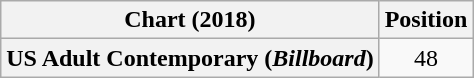<table class="wikitable plainrowheaders" style="text-align:center">
<tr>
<th scope="col">Chart (2018)</th>
<th scope="col">Position</th>
</tr>
<tr>
<th scope="row">US Adult Contemporary (<em>Billboard</em>)</th>
<td>48</td>
</tr>
</table>
